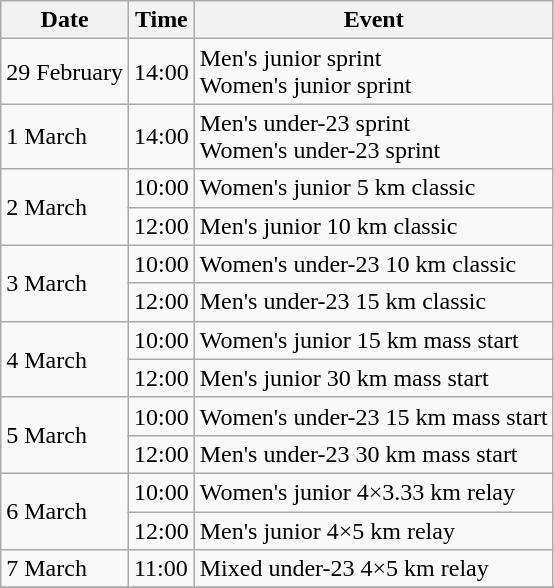<table class="wikitable">
<tr>
<th>Date</th>
<th>Time</th>
<th>Event</th>
</tr>
<tr>
<td>29 February</td>
<td>14:00</td>
<td>Men's junior sprint<br>Women's junior sprint</td>
</tr>
<tr>
<td>1 March</td>
<td>14:00</td>
<td>Men's under-23 sprint<br>Women's under-23 sprint</td>
</tr>
<tr>
<td rowspan=2>2 March</td>
<td>10:00</td>
<td>Women's junior 5 km classic</td>
</tr>
<tr>
<td>12:00</td>
<td>Men's junior 10 km classic</td>
</tr>
<tr>
<td rowspan=2>3 March</td>
<td>10:00</td>
<td>Women's under-23 10 km classic</td>
</tr>
<tr>
<td>12:00</td>
<td>Men's under-23 15 km classic</td>
</tr>
<tr>
<td rowspan=2>4 March</td>
<td>10:00</td>
<td>Women's junior 15 km mass start</td>
</tr>
<tr>
<td>12:00</td>
<td>Men's junior 30 km mass start</td>
</tr>
<tr>
<td rowspan=2>5 March</td>
<td>10:00</td>
<td>Women's under-23 15 km mass start</td>
</tr>
<tr>
<td>12:00</td>
<td>Men's under-23 30 km mass start</td>
</tr>
<tr>
<td rowspan=2>6 March</td>
<td>10:00</td>
<td>Women's junior 4×3.33 km relay</td>
</tr>
<tr>
<td>12:00</td>
<td>Men's junior 4×5 km relay</td>
</tr>
<tr>
<td>7 March</td>
<td>11:00</td>
<td>Mixed under-23 4×5 km relay</td>
</tr>
<tr>
</tr>
</table>
